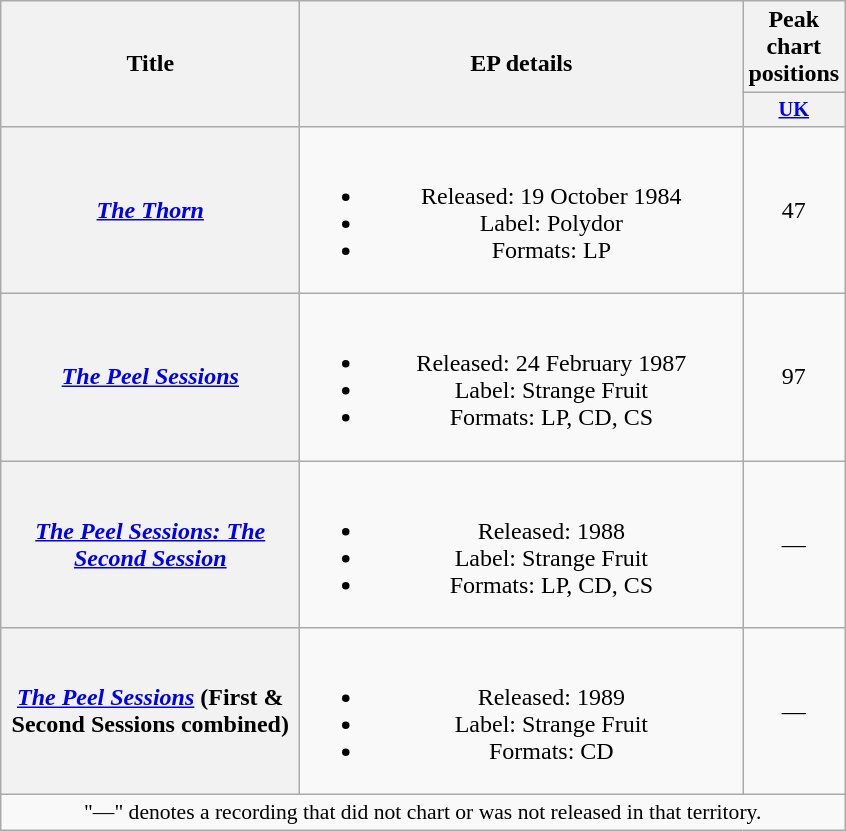<table class="wikitable plainrowheaders" style="text-align:center;">
<tr>
<th scope="col" rowspan="2" style="width:12em;">Title</th>
<th scope="col" rowspan="2" style="width:18em;">EP details</th>
<th scope="col">Peak chart positions</th>
</tr>
<tr>
<th scope="col" style="width:2.5em;font-size:85%;"><a href='#'>UK</a><br></th>
</tr>
<tr>
<th scope="row"><em><a href='#'>The Thorn</a></em></th>
<td><br><ul><li>Released: 19 October 1984</li><li>Label: Polydor</li><li>Formats: LP</li></ul></td>
<td>47</td>
</tr>
<tr>
<th scope="row"><em><a href='#'>The Peel Sessions</a></em></th>
<td><br><ul><li>Released: 24 February 1987</li><li>Label: Strange Fruit</li><li>Formats: LP, CD, CS</li></ul></td>
<td>97</td>
</tr>
<tr>
<th scope="row"><em><a href='#'>The Peel Sessions: The Second Session</a></em></th>
<td><br><ul><li>Released: 1988</li><li>Label: Strange Fruit</li><li>Formats: LP, CD, CS</li></ul></td>
<td>—</td>
</tr>
<tr>
<th scope="row"><em><a href='#'>The Peel Sessions</a></em> (First & Second Sessions combined)</th>
<td><br><ul><li>Released: 1989</li><li>Label: Strange Fruit</li><li>Formats: CD</li></ul></td>
<td>—</td>
</tr>
<tr>
<td colspan="4" style="font-size:90%">"—" denotes a recording that did not chart or was not released in that territory.</td>
</tr>
</table>
